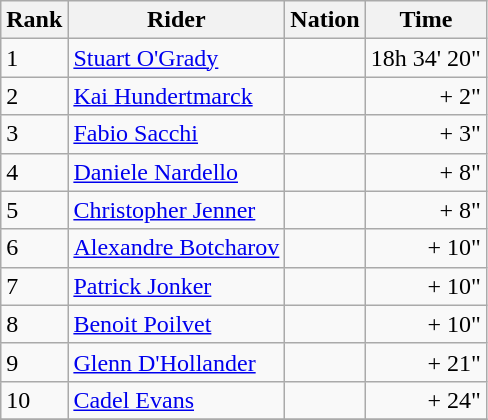<table class="wikitable">
<tr ---->
<th>Rank</th>
<th>Rider</th>
<th>Nation</th>
<th>Time</th>
</tr>
<tr>
<td>1</td>
<td><a href='#'>Stuart O'Grady</a></td>
<td></td>
<td align=right>18h 34' 20"</td>
</tr>
<tr>
<td>2</td>
<td><a href='#'>Kai Hundertmarck</a></td>
<td></td>
<td align=right>+ 2"</td>
</tr>
<tr>
<td>3</td>
<td><a href='#'>Fabio Sacchi</a></td>
<td></td>
<td align=right>+ 3"</td>
</tr>
<tr>
<td>4</td>
<td><a href='#'>Daniele Nardello</a></td>
<td></td>
<td align=right>+ 8"</td>
</tr>
<tr>
<td>5</td>
<td><a href='#'>Christopher Jenner</a></td>
<td></td>
<td align=right>+ 8"</td>
</tr>
<tr>
<td>6</td>
<td><a href='#'>Alexandre Botcharov</a></td>
<td></td>
<td align=right>+ 10"</td>
</tr>
<tr>
<td>7</td>
<td><a href='#'>Patrick Jonker</a></td>
<td></td>
<td align=right>+ 10"</td>
</tr>
<tr>
<td>8</td>
<td><a href='#'>Benoit Poilvet</a></td>
<td></td>
<td align=right>+ 10"</td>
</tr>
<tr>
<td>9</td>
<td><a href='#'>Glenn D'Hollander</a></td>
<td></td>
<td align=right>+ 21"</td>
</tr>
<tr>
<td>10</td>
<td><a href='#'>Cadel Evans</a></td>
<td></td>
<td align=right>+ 24"</td>
</tr>
<tr>
</tr>
</table>
